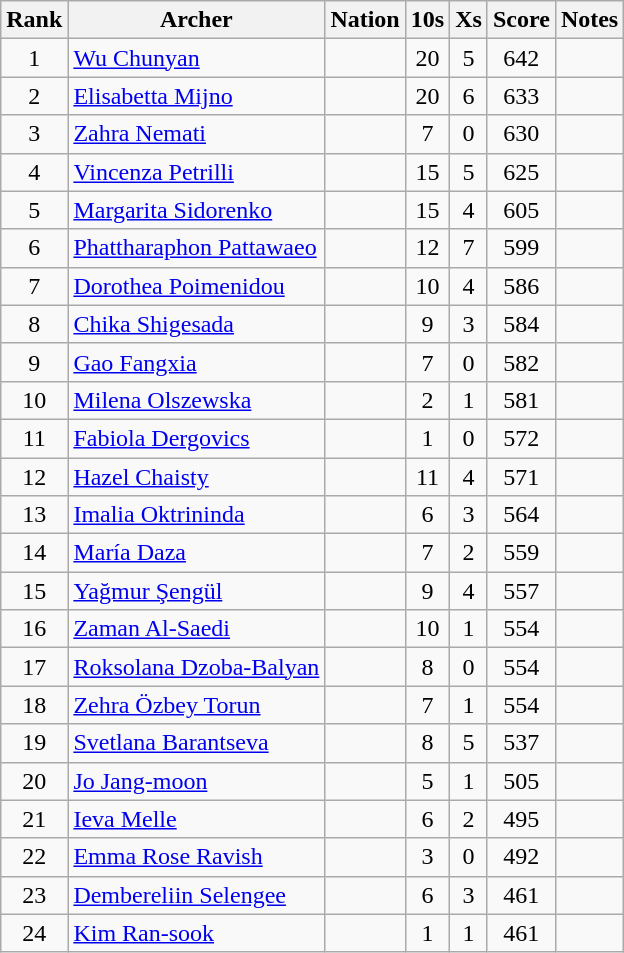<table class="wikitable sortable" style="text-align:center">
<tr>
<th>Rank</th>
<th>Archer</th>
<th>Nation</th>
<th>10s</th>
<th>Xs</th>
<th>Score</th>
<th>Notes</th>
</tr>
<tr>
<td>1</td>
<td align=left><a href='#'>Wu Chunyan</a></td>
<td align=left></td>
<td>20</td>
<td>5</td>
<td>642</td>
<td></td>
</tr>
<tr>
<td>2</td>
<td align=left><a href='#'>Elisabetta Mijno</a></td>
<td align=left></td>
<td>20</td>
<td>6</td>
<td>633</td>
<td></td>
</tr>
<tr>
<td>3</td>
<td align=left><a href='#'>Zahra Nemati</a></td>
<td align=left></td>
<td>7</td>
<td>0</td>
<td>630</td>
<td></td>
</tr>
<tr>
<td>4</td>
<td align=left><a href='#'>Vincenza Petrilli</a></td>
<td align=left></td>
<td>15</td>
<td>5</td>
<td>625</td>
<td></td>
</tr>
<tr>
<td>5</td>
<td align=left><a href='#'>Margarita Sidorenko</a></td>
<td align=left></td>
<td>15</td>
<td>4</td>
<td>605</td>
<td></td>
</tr>
<tr>
<td>6</td>
<td align=left><a href='#'>Phattharaphon Pattawaeo</a></td>
<td align=left></td>
<td>12</td>
<td>7</td>
<td>599</td>
<td></td>
</tr>
<tr>
<td>7</td>
<td align=left><a href='#'>Dorothea Poimenidou</a></td>
<td align=left></td>
<td>10</td>
<td>4</td>
<td>586</td>
<td></td>
</tr>
<tr>
<td>8</td>
<td align=left><a href='#'>Chika Shigesada</a></td>
<td align=left></td>
<td>9</td>
<td>3</td>
<td>584</td>
<td></td>
</tr>
<tr>
<td>9</td>
<td align=left><a href='#'>Gao Fangxia</a></td>
<td align=left></td>
<td>7</td>
<td>0</td>
<td>582</td>
<td></td>
</tr>
<tr>
<td>10</td>
<td align=left><a href='#'>Milena Olszewska</a></td>
<td align=left></td>
<td>2</td>
<td>1</td>
<td>581</td>
<td></td>
</tr>
<tr>
<td>11</td>
<td align=left><a href='#'>Fabiola Dergovics</a></td>
<td align=left></td>
<td>1</td>
<td>0</td>
<td>572</td>
<td></td>
</tr>
<tr>
<td>12</td>
<td align=left><a href='#'>Hazel Chaisty</a></td>
<td align=left></td>
<td>11</td>
<td>4</td>
<td>571</td>
<td></td>
</tr>
<tr>
<td>13</td>
<td align=left><a href='#'>Imalia Oktrininda</a></td>
<td align=left></td>
<td>6</td>
<td>3</td>
<td>564</td>
<td></td>
</tr>
<tr>
<td>14</td>
<td align=left><a href='#'>María Daza</a></td>
<td align=left></td>
<td>7</td>
<td>2</td>
<td>559</td>
<td></td>
</tr>
<tr>
<td>15</td>
<td align=left><a href='#'>Yağmur Şengül</a></td>
<td align=left></td>
<td>9</td>
<td>4</td>
<td>557</td>
<td></td>
</tr>
<tr>
<td>16</td>
<td align=left><a href='#'>Zaman Al-Saedi</a></td>
<td align=left></td>
<td>10</td>
<td>1</td>
<td>554</td>
<td></td>
</tr>
<tr>
<td>17</td>
<td align=left><a href='#'>Roksolana Dzoba-Balyan</a></td>
<td align=left></td>
<td>8</td>
<td>0</td>
<td>554</td>
<td></td>
</tr>
<tr>
<td>18</td>
<td align=left><a href='#'>Zehra Özbey Torun</a></td>
<td align=left></td>
<td>7</td>
<td>1</td>
<td>554</td>
<td></td>
</tr>
<tr>
<td>19</td>
<td align=left><a href='#'>Svetlana Barantseva</a></td>
<td align=left></td>
<td>8</td>
<td>5</td>
<td>537</td>
<td></td>
</tr>
<tr>
<td>20</td>
<td align=left><a href='#'>Jo Jang-moon</a></td>
<td align=left></td>
<td>5</td>
<td>1</td>
<td>505</td>
<td></td>
</tr>
<tr>
<td>21</td>
<td align=left><a href='#'>Ieva Melle</a></td>
<td align=left></td>
<td>6</td>
<td>2</td>
<td>495</td>
<td></td>
</tr>
<tr>
<td>22</td>
<td align=left><a href='#'>Emma Rose Ravish</a></td>
<td align=left></td>
<td>3</td>
<td>0</td>
<td>492</td>
<td></td>
</tr>
<tr>
<td>23</td>
<td align=left><a href='#'>Dembereliin Selengee</a></td>
<td align=left></td>
<td>6</td>
<td>3</td>
<td>461</td>
<td></td>
</tr>
<tr>
<td>24</td>
<td align=left><a href='#'>Kim Ran-sook</a></td>
<td align=left></td>
<td>1</td>
<td>1</td>
<td>461</td>
<td></td>
</tr>
</table>
